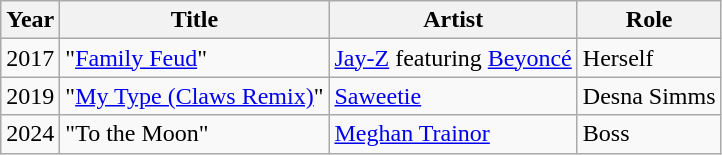<table class="wikitable">
<tr>
<th>Year</th>
<th>Title</th>
<th>Artist</th>
<th>Role</th>
</tr>
<tr>
<td>2017</td>
<td>"<a href='#'>Family Feud</a>"</td>
<td><a href='#'>Jay-Z</a> featuring <a href='#'>Beyoncé</a></td>
<td>Herself</td>
</tr>
<tr>
<td>2019</td>
<td>"<a href='#'>My Type (Claws Remix)</a>"</td>
<td><a href='#'>Saweetie</a></td>
<td>Desna Simms</td>
</tr>
<tr>
<td>2024</td>
<td>"To the Moon"</td>
<td><a href='#'>Meghan Trainor</a></td>
<td>Boss</td>
</tr>
</table>
